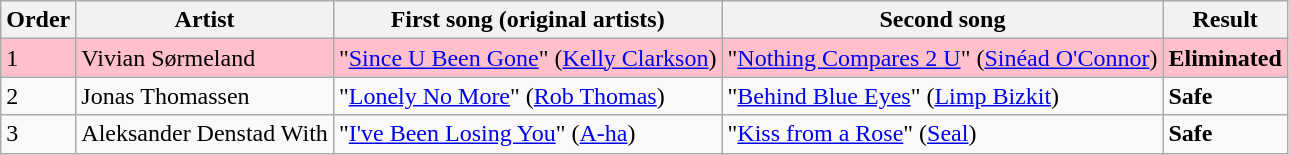<table class=wikitable>
<tr>
<th>Order</th>
<th>Artist</th>
<th>First song (original artists)</th>
<th>Second song</th>
<th>Result</th>
</tr>
<tr style="background:pink;">
<td>1</td>
<td>Vivian Sørmeland</td>
<td>"<a href='#'>Since U Been Gone</a>" (<a href='#'>Kelly Clarkson</a>)</td>
<td>"<a href='#'>Nothing Compares 2 U</a>" (<a href='#'>Sinéad O'Connor</a>)</td>
<td><strong>Eliminated</strong></td>
</tr>
<tr>
<td>2</td>
<td>Jonas Thomassen</td>
<td>"<a href='#'>Lonely No More</a>" (<a href='#'>Rob Thomas</a>)</td>
<td>"<a href='#'>Behind Blue Eyes</a>" (<a href='#'>Limp Bizkit</a>)</td>
<td><strong>Safe</strong></td>
</tr>
<tr>
<td>3</td>
<td>Aleksander Denstad With</td>
<td>"<a href='#'>I've Been Losing You</a>" (<a href='#'>A-ha</a>)</td>
<td>"<a href='#'>Kiss from a Rose</a>" (<a href='#'>Seal</a>)</td>
<td><strong>Safe</strong></td>
</tr>
</table>
